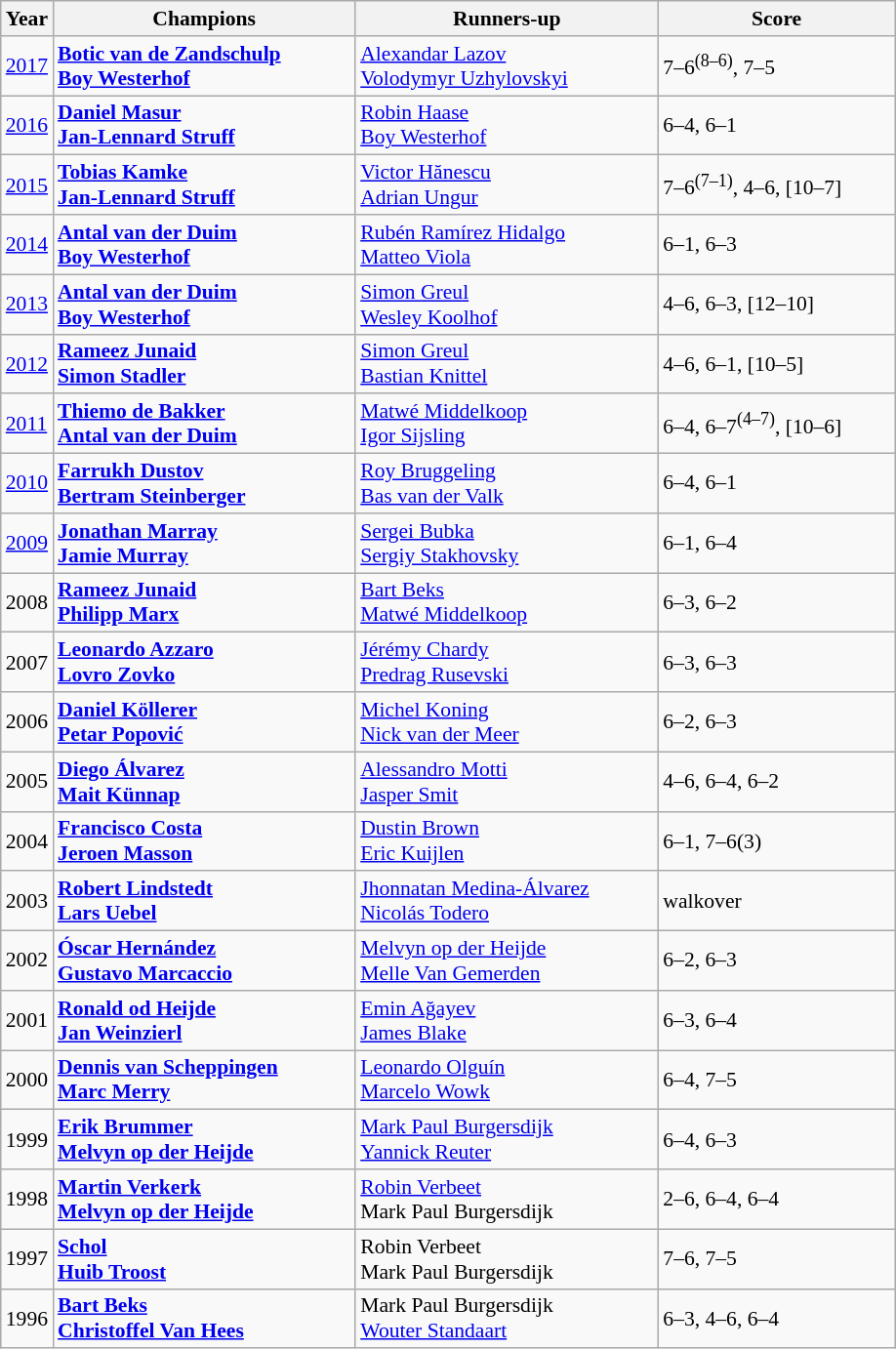<table class="wikitable" style="font-size:90%">
<tr>
<th>Year</th>
<th width="200">Champions</th>
<th width="200">Runners-up</th>
<th width="155">Score</th>
</tr>
<tr>
<td><a href='#'>2017</a></td>
<td> <strong><a href='#'>Botic van de Zandschulp</a></strong><br> <strong><a href='#'>Boy Westerhof</a></strong></td>
<td> <a href='#'>Alexandar Lazov</a> <br>  <a href='#'>Volodymyr Uzhylovskyi</a></td>
<td>7–6<sup>(8–6)</sup>, 7–5</td>
</tr>
<tr>
<td><a href='#'>2016</a></td>
<td> <strong><a href='#'>Daniel Masur</a></strong><br> <strong><a href='#'>Jan-Lennard Struff</a></strong></td>
<td> <a href='#'>Robin Haase</a> <br>  <a href='#'>Boy Westerhof</a></td>
<td>6–4, 6–1</td>
</tr>
<tr>
<td><a href='#'>2015</a></td>
<td> <strong><a href='#'>Tobias Kamke</a></strong><br> <strong><a href='#'>Jan-Lennard Struff</a></strong></td>
<td> <a href='#'>Victor Hănescu</a> <br>  <a href='#'>Adrian Ungur</a></td>
<td>7–6<sup>(7–1)</sup>, 4–6, [10–7]</td>
</tr>
<tr>
<td><a href='#'>2014</a></td>
<td> <strong><a href='#'>Antal van der Duim</a></strong><br> <strong><a href='#'>Boy Westerhof</a></strong></td>
<td> <a href='#'>Rubén Ramírez Hidalgo</a> <br>  <a href='#'>Matteo Viola</a></td>
<td>6–1, 6–3</td>
</tr>
<tr>
<td><a href='#'>2013</a></td>
<td> <strong><a href='#'>Antal van der Duim</a></strong><br> <strong><a href='#'>Boy Westerhof</a></strong></td>
<td> <a href='#'>Simon Greul</a><br> <a href='#'>Wesley Koolhof</a></td>
<td>4–6, 6–3, [12–10]</td>
</tr>
<tr>
<td><a href='#'>2012</a></td>
<td> <strong><a href='#'>Rameez Junaid</a></strong><br> <strong><a href='#'>Simon Stadler</a></strong></td>
<td> <a href='#'>Simon Greul</a><br> <a href='#'>Bastian Knittel</a></td>
<td>4–6, 6–1, [10–5]</td>
</tr>
<tr>
<td><a href='#'>2011</a></td>
<td> <strong><a href='#'>Thiemo de Bakker</a></strong><br> <strong><a href='#'>Antal van der Duim</a></strong></td>
<td> <a href='#'>Matwé Middelkoop</a><br> <a href='#'>Igor Sijsling</a></td>
<td>6–4, 6–7<sup>(4–7)</sup>, [10–6]</td>
</tr>
<tr>
<td><a href='#'>2010</a></td>
<td> <strong><a href='#'>Farrukh Dustov</a></strong><br> <strong><a href='#'>Bertram Steinberger</a></strong></td>
<td> <a href='#'>Roy Bruggeling</a><br> <a href='#'>Bas van der Valk</a></td>
<td>6–4, 6–1</td>
</tr>
<tr>
<td><a href='#'>2009</a></td>
<td> <strong><a href='#'>Jonathan Marray</a></strong><br> <strong><a href='#'>Jamie Murray</a></strong></td>
<td> <a href='#'>Sergei Bubka</a><br> <a href='#'>Sergiy Stakhovsky</a></td>
<td>6–1, 6–4</td>
</tr>
<tr>
<td>2008</td>
<td> <strong><a href='#'>Rameez Junaid</a></strong><br> <strong><a href='#'>Philipp Marx</a></strong></td>
<td> <a href='#'>Bart Beks</a><br> <a href='#'>Matwé Middelkoop</a></td>
<td>6–3, 6–2</td>
</tr>
<tr>
<td>2007</td>
<td> <strong><a href='#'>Leonardo Azzaro</a></strong><br> <strong><a href='#'>Lovro Zovko</a></strong></td>
<td> <a href='#'>Jérémy Chardy</a><br> <a href='#'>Predrag Rusevski</a></td>
<td>6–3, 6–3</td>
</tr>
<tr>
<td>2006</td>
<td> <strong><a href='#'>Daniel Köllerer</a></strong><br> <strong><a href='#'>Petar Popović</a></strong></td>
<td> <a href='#'>Michel Koning</a><br> <a href='#'>Nick van der Meer</a></td>
<td>6–2, 6–3</td>
</tr>
<tr>
<td>2005</td>
<td> <strong><a href='#'>Diego Álvarez</a></strong><br> <strong><a href='#'>Mait Künnap</a></strong></td>
<td> <a href='#'>Alessandro Motti</a><br> <a href='#'>Jasper Smit</a></td>
<td>4–6, 6–4, 6–2</td>
</tr>
<tr>
<td>2004</td>
<td> <strong><a href='#'>Francisco Costa</a></strong><br> <strong><a href='#'>Jeroen Masson</a></strong></td>
<td> <a href='#'>Dustin Brown</a><br> <a href='#'>Eric Kuijlen</a></td>
<td>6–1, 7–6(3)</td>
</tr>
<tr>
<td>2003</td>
<td> <strong><a href='#'>Robert Lindstedt</a></strong><br> <strong><a href='#'>Lars Uebel</a></strong></td>
<td> <a href='#'>Jhonnatan Medina-Álvarez</a><br> <a href='#'>Nicolás Todero</a></td>
<td>walkover</td>
</tr>
<tr>
<td>2002</td>
<td> <strong><a href='#'>Óscar Hernández</a></strong><br> <strong><a href='#'>Gustavo Marcaccio</a></strong></td>
<td> <a href='#'>Melvyn op der Heijde</a><br> <a href='#'>Melle Van Gemerden</a></td>
<td>6–2, 6–3</td>
</tr>
<tr>
<td>2001</td>
<td> <strong><a href='#'>Ronald od Heijde</a></strong><br> <strong><a href='#'>Jan Weinzierl</a></strong></td>
<td> <a href='#'>Emin Ağayev</a><br> <a href='#'>James Blake</a></td>
<td>6–3, 6–4</td>
</tr>
<tr>
<td>2000</td>
<td> <strong><a href='#'>Dennis van Scheppingen</a></strong><br> <strong><a href='#'>Marc Merry</a></strong></td>
<td> <a href='#'>Leonardo Olguín</a> <br>  <a href='#'>Marcelo Wowk</a></td>
<td>6–4, 7–5</td>
</tr>
<tr>
<td>1999</td>
<td> <strong><a href='#'>Erik Brummer</a></strong><br> <strong><a href='#'>Melvyn op der Heijde</a></strong></td>
<td> <a href='#'>Mark Paul Burgersdijk</a> <br>  <a href='#'>Yannick Reuter</a></td>
<td>6–4, 6–3</td>
</tr>
<tr>
<td>1998</td>
<td> <strong><a href='#'>Martin Verkerk</a></strong><br> <strong><a href='#'>Melvyn op der Heijde</a></strong></td>
<td> <a href='#'>Robin Verbeet</a> <br>  Mark Paul Burgersdijk</td>
<td>2–6, 6–4, 6–4</td>
</tr>
<tr>
<td>1997</td>
<td> <strong><a href='#'>Schol</a></strong><br> <strong><a href='#'>Huib Troost</a></strong></td>
<td> Robin Verbeet<br> Mark Paul Burgersdijk</td>
<td>7–6, 7–5</td>
</tr>
<tr>
<td>1996</td>
<td> <strong><a href='#'>Bart Beks</a></strong><br> <strong><a href='#'>Christoffel Van Hees</a></strong></td>
<td> Mark Paul Burgersdijk <br>  <a href='#'>Wouter Standaart</a></td>
<td>6–3, 4–6, 6–4</td>
</tr>
</table>
